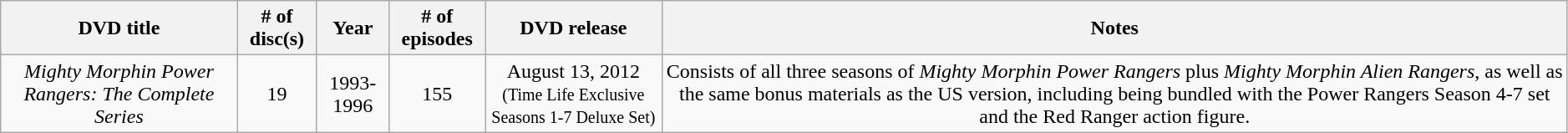<table class="wikitable"  style="width:99%; left:0 auto; text-align:center;">
<tr>
<th>DVD title</th>
<th># of disc(s)</th>
<th>Year</th>
<th># of episodes</th>
<th>DVD release</th>
<th>Notes</th>
</tr>
<tr>
<td><em>Mighty Morphin Power Rangers: The Complete Series</em></td>
<td>19</td>
<td>1993-1996</td>
<td>155</td>
<td>August 13, 2012<br><small>(Time Life Exclusive Seasons 1-7 Deluxe Set)</small></td>
<td>Consists of all three seasons of <em>Mighty Morphin Power Rangers</em> plus <em>Mighty Morphin Alien Rangers</em>, as well as the same bonus materials as the US version, including being bundled with the Power Rangers Season 4-7 set and the Red Ranger action figure.</td>
</tr>
</table>
